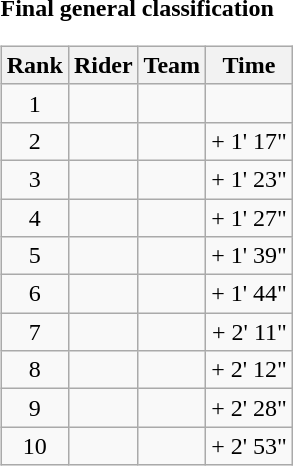<table>
<tr>
<td><strong>Final general classification</strong><br><table class="wikitable">
<tr>
<th scope="col">Rank</th>
<th scope="col">Rider</th>
<th scope="col">Team</th>
<th scope="col">Time</th>
</tr>
<tr>
<td style="text-align:center;">1</td>
<td></td>
<td></td>
<td style="text-align:right;"></td>
</tr>
<tr>
<td style="text-align:center;">2</td>
<td></td>
<td></td>
<td style="text-align:right;">+ 1' 17"</td>
</tr>
<tr>
<td style="text-align:center;">3</td>
<td></td>
<td></td>
<td style="text-align:right;">+ 1' 23"</td>
</tr>
<tr>
<td style="text-align:center;">4</td>
<td></td>
<td></td>
<td style="text-align:right;">+ 1' 27"</td>
</tr>
<tr>
<td style="text-align:center;">5</td>
<td></td>
<td></td>
<td style="text-align:right;">+ 1' 39"</td>
</tr>
<tr>
<td style="text-align:center;">6</td>
<td></td>
<td></td>
<td style="text-align:right;">+ 1' 44"</td>
</tr>
<tr>
<td style="text-align:center;">7</td>
<td></td>
<td></td>
<td style="text-align:right;">+ 2' 11"</td>
</tr>
<tr>
<td style="text-align:center;">8</td>
<td></td>
<td></td>
<td style="text-align:right;">+ 2' 12"</td>
</tr>
<tr>
<td style="text-align:center;">9</td>
<td></td>
<td></td>
<td style="text-align:right;">+ 2' 28"</td>
</tr>
<tr>
<td style="text-align:center;">10</td>
<td></td>
<td></td>
<td style="text-align:right;">+ 2' 53"</td>
</tr>
</table>
</td>
</tr>
</table>
